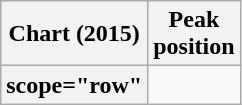<table class="wikitable plainrowheaders">
<tr>
<th scope="col">Chart (2015)</th>
<th scope="col">Peak<br>position</th>
</tr>
<tr>
<th>scope="row"</th>
</tr>
</table>
